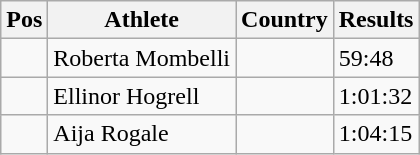<table class="wikitable">
<tr>
<th>Pos</th>
<th>Athlete</th>
<th>Country</th>
<th>Results</th>
</tr>
<tr>
<td align="center"></td>
<td>Roberta Mombelli</td>
<td></td>
<td>59:48</td>
</tr>
<tr>
<td align="center"></td>
<td>Ellinor Hogrell</td>
<td></td>
<td>1:01:32</td>
</tr>
<tr>
<td align="center"></td>
<td>Aija Rogale</td>
<td></td>
<td>1:04:15</td>
</tr>
</table>
